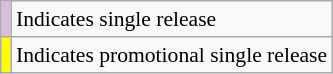<table class="wikitable" style="font-size:90%;">
<tr>
<td style="background-color:#D8BFD8"></td>
<td>Indicates single release</td>
</tr>
<tr>
<td style="background-color:#ffff00"></td>
<td>Indicates promotional single release</td>
</tr>
</table>
